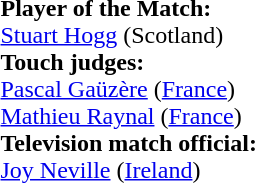<table style="width:100%">
<tr>
<td><br><strong>Player of the Match:</strong>
<br><a href='#'>Stuart Hogg</a> (Scotland)<br><strong>Touch judges:</strong>
<br><a href='#'>Pascal Gaüzère</a> (<a href='#'>France</a>)
<br><a href='#'>Mathieu Raynal</a> (<a href='#'>France</a>)
<br><strong>Television match official:</strong>
<br><a href='#'>Joy Neville</a> (<a href='#'>Ireland</a>)</td>
</tr>
</table>
